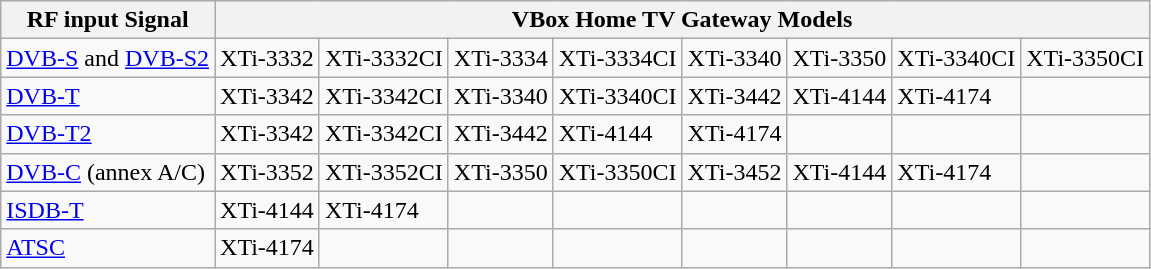<table class="wikitable">
<tr>
<th>RF input Signal</th>
<th colspan=8>VBox Home TV Gateway Models</th>
</tr>
<tr>
<td><a href='#'>DVB-S</a> and <a href='#'>DVB-S2</a></td>
<td>XTi-3332</td>
<td>XTi-3332CI</td>
<td>XTi-3334</td>
<td>XTi-3334CI</td>
<td>XTi-3340</td>
<td>XTi-3350</td>
<td>XTi-3340CI</td>
<td>XTi-3350CI</td>
</tr>
<tr>
<td><a href='#'>DVB-T</a></td>
<td>XTi-3342</td>
<td>XTi-3342CI</td>
<td>XTi-3340</td>
<td>XTi-3340CI</td>
<td>XTi-3442</td>
<td>XTi-4144</td>
<td>XTi-4174</td>
<td></td>
</tr>
<tr>
<td><a href='#'>DVB-T2</a></td>
<td>XTi-3342</td>
<td>XTi-3342CI</td>
<td>XTi-3442</td>
<td>XTi-4144</td>
<td>XTi-4174</td>
<td></td>
<td></td>
<td></td>
</tr>
<tr>
<td><a href='#'>DVB-C</a> (annex A/C)</td>
<td>XTi-3352</td>
<td>XTi-3352CI</td>
<td>XTi-3350</td>
<td>XTi-3350CI</td>
<td>XTi-3452</td>
<td>XTi-4144</td>
<td>XTi-4174</td>
<td></td>
</tr>
<tr>
<td><a href='#'>ISDB-T</a></td>
<td>XTi-4144</td>
<td>XTi-4174</td>
<td></td>
<td></td>
<td></td>
<td></td>
<td></td>
<td></td>
</tr>
<tr>
<td><a href='#'>ATSC</a></td>
<td>XTi-4174</td>
<td></td>
<td></td>
<td></td>
<td></td>
<td></td>
<td></td>
<td></td>
</tr>
</table>
